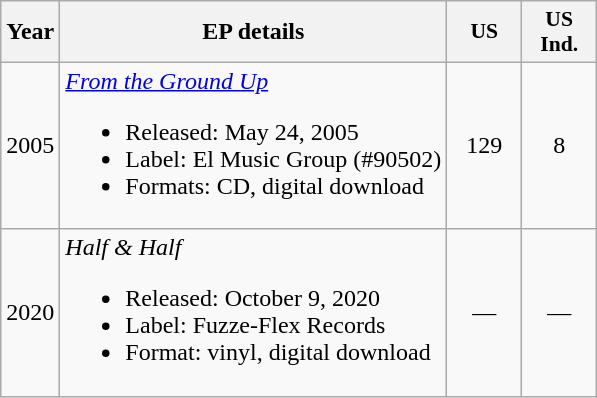<table class="wikitable">
<tr>
<th>Year</th>
<th>EP details</th>
<th style="width:3em;font-size:90%">US<br></th>
<th style="width:3em;font-size:90%">US<br>Ind.<br></th>
</tr>
<tr>
<td>2005</td>
<td align="left"><em><a href='#'>From the Ground Up</a></em><br><ul><li>Released: May 24, 2005</li><li>Label: El Music Group (#90502)</li><li>Formats: CD, digital download</li></ul></td>
<td align="center">129</td>
<td align="center">8</td>
</tr>
<tr>
<td>2020</td>
<td align="left"><em>Half & Half</em><br><ul><li>Released: October 9, 2020</li><li>Label: Fuzze-Flex Records</li><li>Format: vinyl, digital download</li></ul></td>
<td align="center">—</td>
<td align="center">—</td>
</tr>
</table>
